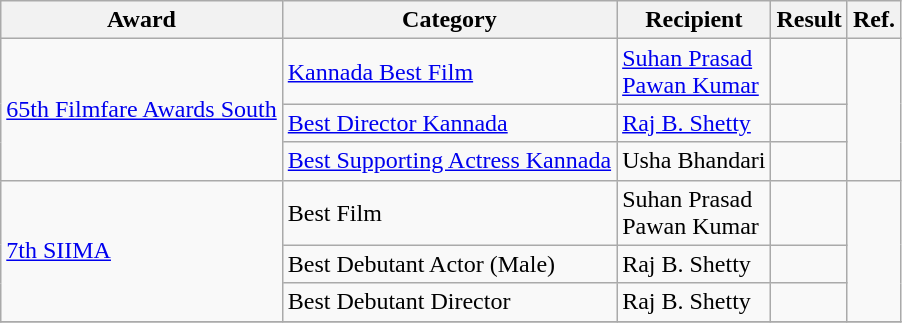<table class="wikitable sortable">
<tr>
<th>Award</th>
<th>Category</th>
<th>Recipient</th>
<th>Result</th>
<th>Ref.</th>
</tr>
<tr>
<td rowspan=3><a href='#'>65th Filmfare Awards South</a></td>
<td><a href='#'>Kannada Best Film</a></td>
<td><a href='#'>Suhan Prasad</a><br><a href='#'>Pawan Kumar</a></td>
<td></td>
<td rowspan=3></td>
</tr>
<tr>
<td><a href='#'>Best Director Kannada</a></td>
<td><a href='#'>Raj B. Shetty</a></td>
<td></td>
</tr>
<tr>
<td><a href='#'>Best Supporting Actress Kannada</a></td>
<td>Usha Bhandari</td>
<td></td>
</tr>
<tr>
<td rowspan=3><a href='#'>7th SIIMA</a></td>
<td>Best Film</td>
<td>Suhan Prasad<br>Pawan Kumar</td>
<td></td>
<td rowspan=3></td>
</tr>
<tr>
<td>Best Debutant Actor (Male)</td>
<td>Raj B. Shetty</td>
<td></td>
</tr>
<tr>
<td>Best Debutant Director</td>
<td>Raj B. Shetty</td>
<td></td>
</tr>
<tr>
</tr>
</table>
